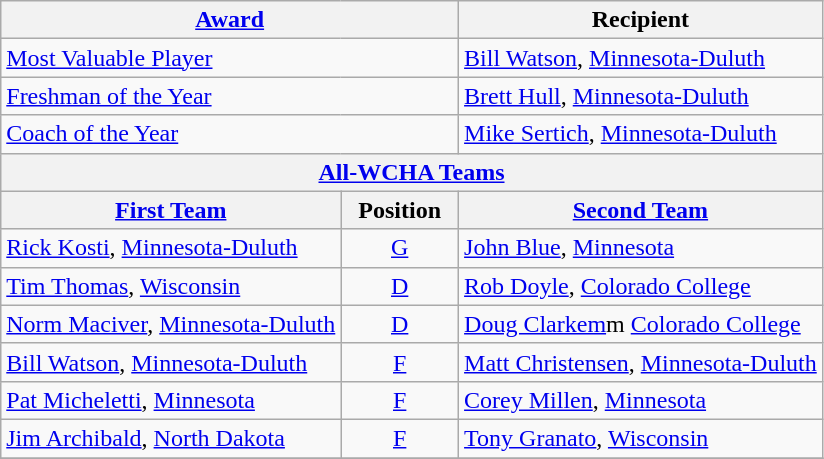<table class="wikitable">
<tr>
<th colspan=2><a href='#'>Award</a></th>
<th>Recipient</th>
</tr>
<tr>
<td colspan=2><a href='#'>Most Valuable Player</a></td>
<td><a href='#'>Bill Watson</a>, <a href='#'>Minnesota-Duluth</a></td>
</tr>
<tr>
<td colspan=2><a href='#'>Freshman of the Year</a></td>
<td><a href='#'>Brett Hull</a>, <a href='#'>Minnesota-Duluth</a></td>
</tr>
<tr>
<td colspan=2><a href='#'>Coach of the Year</a></td>
<td><a href='#'>Mike Sertich</a>, <a href='#'>Minnesota-Duluth</a></td>
</tr>
<tr>
<th colspan=3><a href='#'>All-WCHA Teams</a></th>
</tr>
<tr>
<th><a href='#'>First Team</a></th>
<th>  Position  </th>
<th><a href='#'>Second Team</a></th>
</tr>
<tr>
<td><a href='#'>Rick Kosti</a>, <a href='#'>Minnesota-Duluth</a></td>
<td align=center><a href='#'>G</a></td>
<td><a href='#'>John Blue</a>, <a href='#'>Minnesota</a></td>
</tr>
<tr>
<td><a href='#'>Tim Thomas</a>, <a href='#'>Wisconsin</a></td>
<td align=center><a href='#'>D</a></td>
<td><a href='#'>Rob Doyle</a>, <a href='#'>Colorado College</a></td>
</tr>
<tr>
<td><a href='#'>Norm Maciver</a>, <a href='#'>Minnesota-Duluth</a></td>
<td align=center><a href='#'>D</a></td>
<td><a href='#'>Doug Clarkem</a>m <a href='#'>Colorado College</a></td>
</tr>
<tr>
<td><a href='#'>Bill Watson</a>, <a href='#'>Minnesota-Duluth</a></td>
<td align=center><a href='#'>F</a></td>
<td><a href='#'>Matt Christensen</a>, <a href='#'>Minnesota-Duluth</a></td>
</tr>
<tr>
<td><a href='#'>Pat Micheletti</a>, <a href='#'>Minnesota</a></td>
<td align=center><a href='#'>F</a></td>
<td><a href='#'>Corey Millen</a>, <a href='#'>Minnesota</a></td>
</tr>
<tr>
<td><a href='#'>Jim Archibald</a>, <a href='#'>North Dakota</a></td>
<td align=center><a href='#'>F</a></td>
<td><a href='#'>Tony Granato</a>, <a href='#'>Wisconsin</a></td>
</tr>
<tr>
</tr>
</table>
